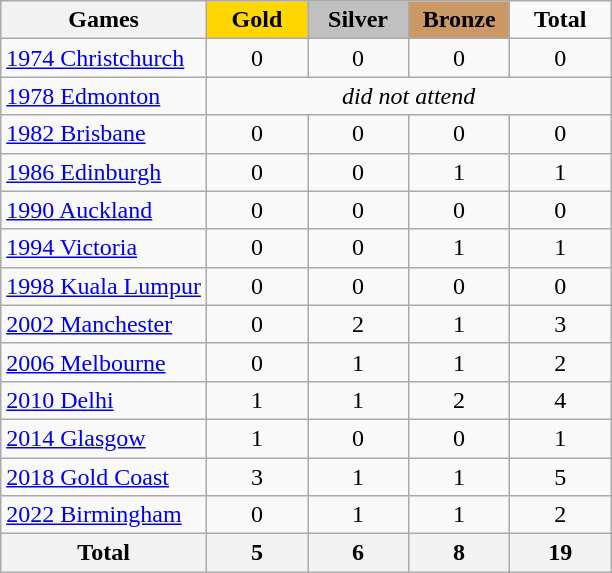<table class="wikitable sortable" style="text-align:center">
<tr>
<th>Games</th>
<td width=60 bgcolor=gold><strong>Gold</strong></td>
<td width=60 bgcolor=silver><strong>Silver</strong></td>
<td width=60 bgcolor=cc9966><strong>Bronze</strong></td>
<td width=60><strong>Total</strong></td>
</tr>
<tr>
<td align=left><a href='#'>1974 Christchurch</a></td>
<td>0</td>
<td>0</td>
<td>0</td>
<td>0</td>
</tr>
<tr>
<td align=left><a href='#'>1978 Edmonton</a></td>
<td colspan=4><em>did not attend</em></td>
</tr>
<tr>
<td align=left><a href='#'>1982 Brisbane</a></td>
<td>0</td>
<td>0</td>
<td>0</td>
<td>0</td>
</tr>
<tr>
<td align=left><a href='#'>1986 Edinburgh</a></td>
<td>0</td>
<td>0</td>
<td>1</td>
<td>1</td>
</tr>
<tr>
<td align=left><a href='#'>1990 Auckland</a></td>
<td>0</td>
<td>0</td>
<td>0</td>
<td>0</td>
</tr>
<tr>
<td align=left><a href='#'>1994 Victoria</a></td>
<td>0</td>
<td>0</td>
<td>1</td>
<td>1</td>
</tr>
<tr>
<td align=left><a href='#'>1998 Kuala Lumpur</a></td>
<td>0</td>
<td>0</td>
<td>0</td>
<td>0</td>
</tr>
<tr>
<td align=left><a href='#'>2002 Manchester</a></td>
<td>0</td>
<td>2</td>
<td>1</td>
<td>3</td>
</tr>
<tr>
<td align=left><a href='#'>2006 Melbourne</a></td>
<td>0</td>
<td>1</td>
<td>1</td>
<td>2</td>
</tr>
<tr>
<td align=left><a href='#'>2010 Delhi</a></td>
<td>1</td>
<td>1</td>
<td>2</td>
<td>4</td>
</tr>
<tr>
<td align=left><a href='#'>2014 Glasgow</a></td>
<td>1</td>
<td>0</td>
<td>0</td>
<td>1</td>
</tr>
<tr>
<td align=left><a href='#'>2018 Gold Coast</a></td>
<td>3</td>
<td>1</td>
<td>1</td>
<td>5</td>
</tr>
<tr>
<td align=left><a href='#'>2022 Birmingham</a></td>
<td>0</td>
<td>1</td>
<td>1</td>
<td>2</td>
</tr>
<tr>
<th>Total</th>
<th>5</th>
<th>6</th>
<th>8</th>
<th>19</th>
</tr>
</table>
